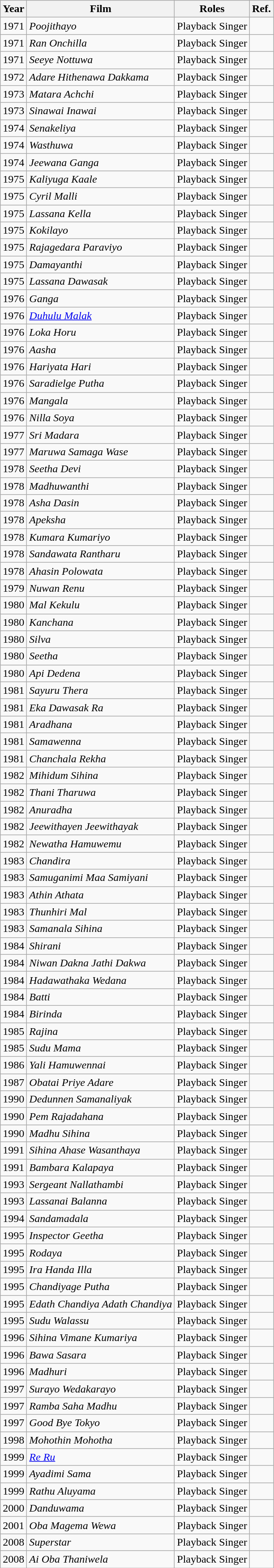<table class="wikitable">
<tr>
<th>Year</th>
<th>Film</th>
<th>Roles</th>
<th>Ref.</th>
</tr>
<tr>
<td>1971</td>
<td><em>Poojithayo</em></td>
<td>Playback Singer</td>
<td></td>
</tr>
<tr>
<td>1971</td>
<td><em>Ran Onchilla</em></td>
<td>Playback Singer</td>
<td></td>
</tr>
<tr>
<td>1971</td>
<td><em>Seeye Nottuwa</em></td>
<td>Playback Singer</td>
<td></td>
</tr>
<tr>
<td>1972</td>
<td><em>Adare Hithenawa Dakkama</em></td>
<td>Playback Singer</td>
<td></td>
</tr>
<tr>
<td>1973</td>
<td><em>Matara Achchi</em></td>
<td>Playback Singer</td>
<td></td>
</tr>
<tr>
<td>1973</td>
<td><em>Sinawai Inawai</em></td>
<td>Playback Singer</td>
<td></td>
</tr>
<tr>
<td>1974</td>
<td><em>Senakeliya</em></td>
<td>Playback Singer</td>
<td></td>
</tr>
<tr>
<td>1974</td>
<td><em>Wasthuwa</em></td>
<td>Playback Singer</td>
<td></td>
</tr>
<tr>
<td>1974</td>
<td><em>Jeewana Ganga</em></td>
<td>Playback Singer</td>
<td></td>
</tr>
<tr>
<td>1975</td>
<td><em>Kaliyuga Kaale</em></td>
<td>Playback Singer</td>
<td></td>
</tr>
<tr>
<td>1975</td>
<td><em>Cyril Malli</em></td>
<td>Playback Singer</td>
<td></td>
</tr>
<tr>
<td>1975</td>
<td><em>Lassana Kella</em></td>
<td>Playback Singer</td>
<td></td>
</tr>
<tr>
<td>1975</td>
<td><em>Kokilayo</em></td>
<td>Playback Singer</td>
<td></td>
</tr>
<tr>
<td>1975</td>
<td><em>Rajagedara Paraviyo</em></td>
<td>Playback Singer</td>
<td></td>
</tr>
<tr>
<td>1975</td>
<td><em>Damayanthi</em></td>
<td>Playback Singer</td>
<td></td>
</tr>
<tr>
<td>1975</td>
<td><em>Lassana Dawasak</em></td>
<td>Playback Singer</td>
<td></td>
</tr>
<tr>
<td>1976</td>
<td><em>Ganga</em></td>
<td>Playback Singer</td>
<td></td>
</tr>
<tr>
<td>1976</td>
<td><em><a href='#'>Duhulu Malak</a></em></td>
<td>Playback Singer</td>
<td></td>
</tr>
<tr>
<td>1976</td>
<td><em>Loka Horu</em></td>
<td>Playback Singer</td>
<td></td>
</tr>
<tr>
<td>1976</td>
<td><em>Aasha</em></td>
<td>Playback Singer</td>
<td></td>
</tr>
<tr>
<td>1976</td>
<td><em>Hariyata Hari</em></td>
<td>Playback Singer</td>
<td></td>
</tr>
<tr>
<td>1976</td>
<td><em>Saradielge Putha</em></td>
<td>Playback Singer</td>
<td></td>
</tr>
<tr>
<td>1976</td>
<td><em>Mangala</em></td>
<td>Playback Singer</td>
<td></td>
</tr>
<tr>
<td>1976</td>
<td><em>Nilla Soya</em></td>
<td>Playback Singer</td>
<td></td>
</tr>
<tr>
<td>1977</td>
<td><em>Sri Madara</em></td>
<td>Playback Singer</td>
<td></td>
</tr>
<tr>
<td>1977</td>
<td><em>Maruwa Samaga Wase</em></td>
<td>Playback Singer</td>
<td></td>
</tr>
<tr>
<td>1978</td>
<td><em>Seetha Devi</em></td>
<td>Playback Singer</td>
<td></td>
</tr>
<tr>
<td>1978</td>
<td><em>Madhuwanthi</em></td>
<td>Playback Singer</td>
<td></td>
</tr>
<tr>
<td>1978</td>
<td><em>Asha Dasin</em></td>
<td>Playback Singer</td>
<td></td>
</tr>
<tr>
<td>1978</td>
<td><em>Apeksha</em></td>
<td>Playback Singer</td>
<td></td>
</tr>
<tr>
<td>1978</td>
<td><em>Kumara Kumariyo</em></td>
<td>Playback Singer</td>
<td></td>
</tr>
<tr>
<td>1978</td>
<td><em>Sandawata Rantharu</em></td>
<td>Playback Singer</td>
<td></td>
</tr>
<tr>
<td>1978</td>
<td><em>Ahasin Polowata</em></td>
<td>Playback Singer</td>
<td></td>
</tr>
<tr>
<td>1979</td>
<td><em>Nuwan Renu</em></td>
<td>Playback Singer</td>
<td></td>
</tr>
<tr>
<td>1980</td>
<td><em>Mal Kekulu</em></td>
<td>Playback Singer</td>
<td></td>
</tr>
<tr>
<td>1980</td>
<td><em>Kanchana</em></td>
<td>Playback Singer</td>
<td></td>
</tr>
<tr>
<td>1980</td>
<td><em>Silva</em></td>
<td>Playback Singer</td>
<td></td>
</tr>
<tr>
<td>1980</td>
<td><em>Seetha</em></td>
<td>Playback Singer</td>
<td></td>
</tr>
<tr>
<td>1980</td>
<td><em>Api Dedena</em></td>
<td>Playback Singer</td>
<td></td>
</tr>
<tr>
<td>1981</td>
<td><em>Sayuru Thera</em></td>
<td>Playback Singer</td>
<td></td>
</tr>
<tr>
<td>1981</td>
<td><em>Eka Dawasak Ra</em></td>
<td>Playback Singer</td>
<td></td>
</tr>
<tr>
<td>1981</td>
<td><em>Aradhana</em></td>
<td>Playback Singer</td>
<td></td>
</tr>
<tr>
<td>1981</td>
<td><em>Samawenna</em></td>
<td>Playback Singer</td>
<td></td>
</tr>
<tr>
<td>1981</td>
<td><em>Chanchala Rekha</em></td>
<td>Playback Singer</td>
<td></td>
</tr>
<tr>
<td>1982</td>
<td><em>Mihidum Sihina</em></td>
<td>Playback Singer</td>
<td></td>
</tr>
<tr>
<td>1982</td>
<td><em>Thani Tharuwa</em></td>
<td>Playback Singer</td>
<td></td>
</tr>
<tr>
<td>1982</td>
<td><em>Anuradha</em></td>
<td>Playback Singer</td>
<td></td>
</tr>
<tr>
<td>1982</td>
<td><em>Jeewithayen Jeewithayak</em></td>
<td>Playback Singer</td>
<td></td>
</tr>
<tr>
<td>1982</td>
<td><em>Newatha Hamuwemu</em></td>
<td>Playback Singer</td>
<td></td>
</tr>
<tr>
<td>1983</td>
<td><em>Chandira</em></td>
<td>Playback Singer</td>
<td></td>
</tr>
<tr>
<td>1983</td>
<td><em>Samuganimi Maa Samiyani</em></td>
<td>Playback Singer</td>
<td></td>
</tr>
<tr>
<td>1983</td>
<td><em>Athin Athata</em></td>
<td>Playback Singer</td>
<td></td>
</tr>
<tr>
<td>1983</td>
<td><em>Thunhiri Mal</em></td>
<td>Playback Singer</td>
<td></td>
</tr>
<tr>
<td>1983</td>
<td><em>Samanala Sihina</em></td>
<td>Playback Singer</td>
<td></td>
</tr>
<tr>
<td>1984</td>
<td><em>Shirani</em></td>
<td>Playback Singer</td>
<td></td>
</tr>
<tr>
<td>1984</td>
<td><em>Niwan Dakna Jathi Dakwa</em></td>
<td>Playback Singer</td>
<td></td>
</tr>
<tr>
<td>1984</td>
<td><em>Hadawathaka Wedana</em></td>
<td>Playback Singer</td>
<td></td>
</tr>
<tr>
<td>1984</td>
<td><em>Batti</em></td>
<td>Playback Singer</td>
<td></td>
</tr>
<tr>
<td>1984</td>
<td><em>Birinda</em></td>
<td>Playback Singer</td>
<td></td>
</tr>
<tr>
<td>1985</td>
<td><em>Rajina</em></td>
<td>Playback Singer</td>
<td></td>
</tr>
<tr>
<td>1985</td>
<td><em>Sudu Mama</em></td>
<td>Playback Singer</td>
<td></td>
</tr>
<tr>
<td>1986</td>
<td><em>Yali Hamuwennai</em></td>
<td>Playback Singer</td>
<td></td>
</tr>
<tr>
<td>1987</td>
<td><em>Obatai Priye Adare</em></td>
<td>Playback Singer</td>
<td></td>
</tr>
<tr>
<td>1990</td>
<td><em>Dedunnen Samanaliyak</em></td>
<td>Playback Singer</td>
<td></td>
</tr>
<tr>
<td>1990</td>
<td><em>Pem Rajadahana</em></td>
<td>Playback Singer</td>
<td></td>
</tr>
<tr>
<td>1990</td>
<td><em>Madhu Sihina</em></td>
<td>Playback Singer</td>
<td></td>
</tr>
<tr>
<td>1991</td>
<td><em>Sihina Ahase Wasanthaya</em></td>
<td>Playback Singer</td>
<td></td>
</tr>
<tr>
<td>1991</td>
<td><em>Bambara Kalapaya</em></td>
<td>Playback Singer</td>
<td></td>
</tr>
<tr>
<td>1993</td>
<td><em>Sergeant Nallathambi</em></td>
<td>Playback Singer</td>
<td></td>
</tr>
<tr>
<td>1993</td>
<td><em>Lassanai Balanna</em></td>
<td>Playback Singer</td>
<td></td>
</tr>
<tr>
<td>1994</td>
<td><em>Sandamadala</em></td>
<td>Playback Singer</td>
<td></td>
</tr>
<tr>
<td>1995</td>
<td><em>Inspector Geetha</em></td>
<td>Playback Singer</td>
<td></td>
</tr>
<tr>
<td>1995</td>
<td><em>Rodaya</em></td>
<td>Playback Singer</td>
<td></td>
</tr>
<tr>
<td>1995</td>
<td><em>Ira Handa Illa</em></td>
<td>Playback Singer</td>
<td></td>
</tr>
<tr>
<td>1995</td>
<td><em>Chandiyage Putha</em></td>
<td>Playback Singer</td>
<td></td>
</tr>
<tr>
<td>1995</td>
<td><em>Edath Chandiya Adath Chandiya</em></td>
<td>Playback Singer</td>
<td></td>
</tr>
<tr>
<td>1995</td>
<td><em>Sudu Walassu</em></td>
<td>Playback Singer</td>
<td></td>
</tr>
<tr>
<td>1996</td>
<td><em>Sihina Vimane Kumariya</em></td>
<td>Playback Singer</td>
<td></td>
</tr>
<tr>
<td>1996</td>
<td><em>Bawa Sasara</em></td>
<td>Playback Singer</td>
<td></td>
</tr>
<tr>
<td>1996</td>
<td><em>Madhuri</em></td>
<td>Playback Singer</td>
<td></td>
</tr>
<tr>
<td>1997</td>
<td><em>Surayo Wedakarayo</em></td>
<td>Playback Singer</td>
<td></td>
</tr>
<tr>
<td>1997</td>
<td><em>Ramba Saha Madhu</em></td>
<td>Playback Singer</td>
<td></td>
</tr>
<tr>
<td>1997</td>
<td><em>Good Bye Tokyo</em></td>
<td>Playback Singer</td>
<td></td>
</tr>
<tr>
<td>1998</td>
<td><em>Mohothin Mohotha</em></td>
<td>Playback Singer</td>
<td></td>
</tr>
<tr>
<td>1999</td>
<td><em><a href='#'>Re Ru</a></em></td>
<td>Playback Singer</td>
<td></td>
</tr>
<tr>
<td>1999</td>
<td><em>Ayadimi Sama</em></td>
<td>Playback Singer</td>
<td></td>
</tr>
<tr>
<td>1999</td>
<td><em>Rathu Aluyama</em></td>
<td>Playback Singer</td>
<td></td>
</tr>
<tr>
<td>2000</td>
<td><em>Danduwama</em></td>
<td>Playback Singer</td>
<td></td>
</tr>
<tr>
<td>2001</td>
<td><em>Oba Magema Wewa</em></td>
<td>Playback Singer</td>
<td></td>
</tr>
<tr>
<td>2008</td>
<td><em>Superstar</em></td>
<td>Playback Singer</td>
<td></td>
</tr>
<tr>
<td>2008</td>
<td><em>Ai Oba Thaniwela</em></td>
<td>Playback Singer</td>
<td></td>
</tr>
</table>
